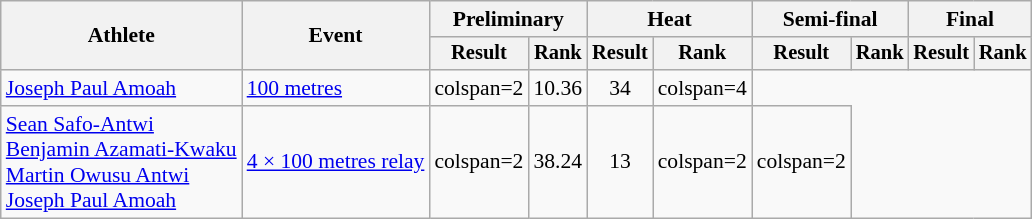<table class="wikitable" style="font-size:90%">
<tr>
<th rowspan="2">Athlete</th>
<th rowspan="2">Event</th>
<th colspan="2">Preliminary</th>
<th colspan="2">Heat</th>
<th colspan="2">Semi-final</th>
<th colspan="2">Final</th>
</tr>
<tr style="font-size:95%">
<th>Result</th>
<th>Rank</th>
<th>Result</th>
<th>Rank</th>
<th>Result</th>
<th>Rank</th>
<th>Result</th>
<th>Rank</th>
</tr>
<tr style=text-align:center>
<td style=text-align:left><a href='#'>Joseph Paul Amoah</a></td>
<td style=text-align:left><a href='#'>100 metres</a></td>
<td>colspan=2</td>
<td>10.36</td>
<td>34</td>
<td>colspan=4</td>
</tr>
<tr style=text-align:center>
<td style=text-align:left><a href='#'>Sean Safo-Antwi</a><br><a href='#'>Benjamin Azamati-Kwaku</a><br><a href='#'>Martin Owusu Antwi</a><br><a href='#'>Joseph Paul Amoah</a></td>
<td style=text-align:left><a href='#'>4 × 100 metres relay</a></td>
<td>colspan=2</td>
<td>38.24 </td>
<td>13</td>
<td>colspan=2</td>
<td>colspan=2</td>
</tr>
</table>
